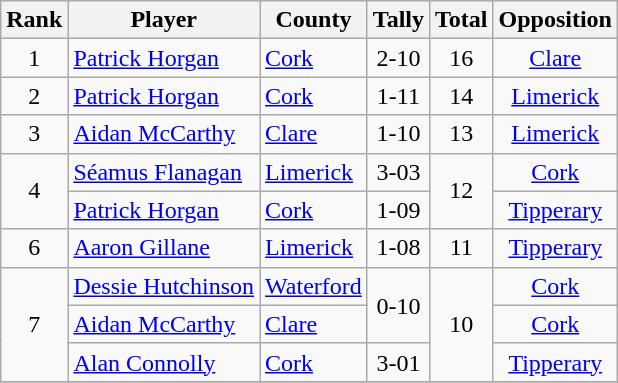<table class="sortable wikitable">
<tr>
<th>Rank</th>
<th>Player</th>
<th>County</th>
<th>Tally</th>
<th>Total</th>
<th>Opposition</th>
</tr>
<tr>
<td rowspan="1" align="center">1</td>
<td><a href='#'>Patrick Horgan</a></td>
<td> <a href='#'>Cork</a></td>
<td align="center">2-10</td>
<td align="center">16</td>
<td align="center"><a href='#'>Clare</a></td>
</tr>
<tr>
<td align="center">2</td>
<td><a href='#'>Patrick Horgan</a></td>
<td> <a href='#'>Cork</a></td>
<td align="center">1-11</td>
<td align="center">14</td>
<td align="center"><a href='#'>Limerick</a></td>
</tr>
<tr>
<td rowspan="1" align="center">3</td>
<td><a href='#'>Aidan McCarthy</a></td>
<td> <a href='#'>Clare</a></td>
<td align="center">1-10</td>
<td align="center">13</td>
<td align="center"><a href='#'>Limerick</a></td>
</tr>
<tr>
<td rowspan="2" align="center">4</td>
<td><a href='#'>Séamus Flanagan</a></td>
<td> <a href='#'>Limerick</a></td>
<td align="center">3-03</td>
<td rowspan="2" align="center">12</td>
<td align="center"><a href='#'>Cork</a></td>
</tr>
<tr>
<td><a href='#'>Patrick Horgan</a></td>
<td> <a href='#'>Cork</a></td>
<td align="center">1-09</td>
<td align="center"><a href='#'>Tipperary</a></td>
</tr>
<tr>
<td rowspan="1" align="center">6</td>
<td><a href='#'>Aaron Gillane</a></td>
<td> <a href='#'>Limerick</a></td>
<td align="center">1-08</td>
<td align="center">11</td>
<td align="center"><a href='#'>Tipperary</a></td>
</tr>
<tr>
<td rowspan="3" align="center">7</td>
<td><a href='#'>Dessie Hutchinson</a></td>
<td> <a href='#'>Waterford</a></td>
<td rowspan="2" align="center">0-10</td>
<td rowspan="3" align="center">10</td>
<td align="center"><a href='#'>Cork</a></td>
</tr>
<tr>
<td><a href='#'>Aidan McCarthy</a></td>
<td> <a href='#'>Clare</a></td>
<td align="center"><a href='#'>Cork</a></td>
</tr>
<tr>
<td><a href='#'>Alan Connolly</a></td>
<td> <a href='#'>Cork</a></td>
<td align="center">3-01</td>
<td align="center"><a href='#'>Tipperary</a></td>
</tr>
<tr>
</tr>
</table>
